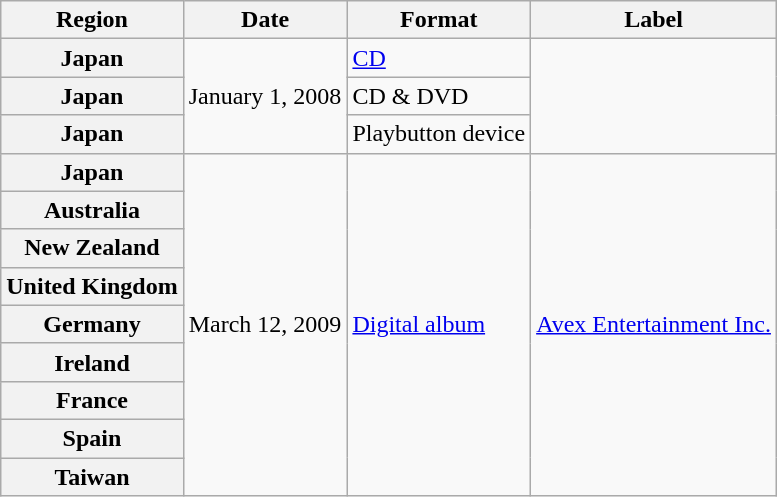<table class="wikitable plainrowheaders">
<tr>
<th scope="col">Region</th>
<th scope="col">Date</th>
<th scope="col">Format</th>
<th scope="col">Label</th>
</tr>
<tr>
<th scope="row">Japan</th>
<td rowspan="3">January 1, 2008</td>
<td><a href='#'>CD</a></td>
<td rowspan="3"></td>
</tr>
<tr>
<th scope="row">Japan</th>
<td>CD & DVD</td>
</tr>
<tr>
<th scope="row">Japan</th>
<td>Playbutton device</td>
</tr>
<tr>
<th scope="row">Japan</th>
<td rowspan="9">March 12, 2009</td>
<td rowspan="9"><a href='#'>Digital album</a></td>
<td rowspan="9"><a href='#'>Avex Entertainment Inc.</a></td>
</tr>
<tr>
<th scope="row">Australia</th>
</tr>
<tr>
<th scope="row">New Zealand</th>
</tr>
<tr>
<th scope="row">United Kingdom</th>
</tr>
<tr>
<th scope="row">Germany</th>
</tr>
<tr>
<th scope="row">Ireland</th>
</tr>
<tr>
<th scope="row">France</th>
</tr>
<tr>
<th scope="row">Spain</th>
</tr>
<tr>
<th scope="row">Taiwan</th>
</tr>
</table>
